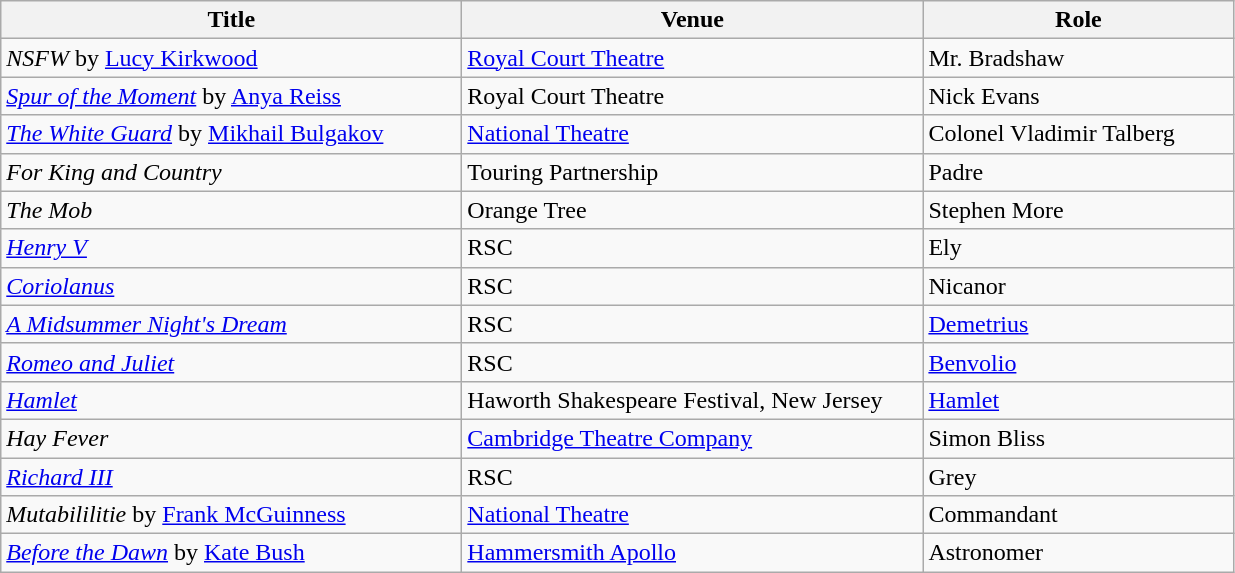<table class="wikitable">
<tr>
<th scope="col" width="300">Title</th>
<th scope="col" width="300">Venue</th>
<th scope="col" width="200">Role</th>
</tr>
<tr>
<td><em>NSFW</em> by <a href='#'>Lucy Kirkwood</a></td>
<td><a href='#'>Royal Court Theatre</a></td>
<td>Mr. Bradshaw</td>
</tr>
<tr>
<td><em><a href='#'>Spur of the Moment</a></em> by <a href='#'>Anya Reiss</a></td>
<td>Royal Court Theatre</td>
<td>Nick Evans</td>
</tr>
<tr>
<td><em><a href='#'>The White Guard</a></em> by <a href='#'>Mikhail Bulgakov</a></td>
<td><a href='#'>National Theatre</a></td>
<td>Colonel Vladimir Talberg</td>
</tr>
<tr>
<td><em>For King and Country</em></td>
<td>Touring Partnership</td>
<td>Padre</td>
</tr>
<tr>
<td><em>The Mob</em></td>
<td>Orange Tree</td>
<td>Stephen More</td>
</tr>
<tr>
<td><em><a href='#'>Henry V</a></em></td>
<td>RSC</td>
<td>Ely</td>
</tr>
<tr>
<td><em><a href='#'>Coriolanus</a></em></td>
<td>RSC</td>
<td>Nicanor</td>
</tr>
<tr>
<td><em><a href='#'>A Midsummer Night's Dream</a></em></td>
<td>RSC</td>
<td><a href='#'>Demetrius</a></td>
</tr>
<tr>
<td><em><a href='#'>Romeo and Juliet</a></em></td>
<td>RSC</td>
<td><a href='#'>Benvolio</a></td>
</tr>
<tr>
<td><em><a href='#'>Hamlet</a></em></td>
<td>Haworth Shakespeare Festival, New Jersey</td>
<td><a href='#'>Hamlet</a></td>
</tr>
<tr>
<td><em>Hay Fever</em></td>
<td><a href='#'>Cambridge Theatre Company</a></td>
<td>Simon Bliss</td>
</tr>
<tr>
<td><em><a href='#'>Richard III</a></em></td>
<td>RSC</td>
<td>Grey</td>
</tr>
<tr>
<td><em>Mutabililitie</em> by <a href='#'>Frank McGuinness</a></td>
<td><a href='#'>National Theatre</a></td>
<td>Commandant</td>
</tr>
<tr>
<td><em><a href='#'>Before the Dawn</a></em> by <a href='#'>Kate Bush</a></td>
<td><a href='#'>Hammersmith Apollo</a></td>
<td>Astronomer</td>
</tr>
</table>
